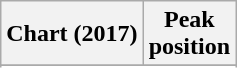<table class="wikitable sortable plainrowheaders">
<tr>
<th>Chart (2017)</th>
<th>Peak<br>position</th>
</tr>
<tr>
</tr>
<tr>
</tr>
<tr>
</tr>
<tr>
</tr>
<tr>
</tr>
</table>
